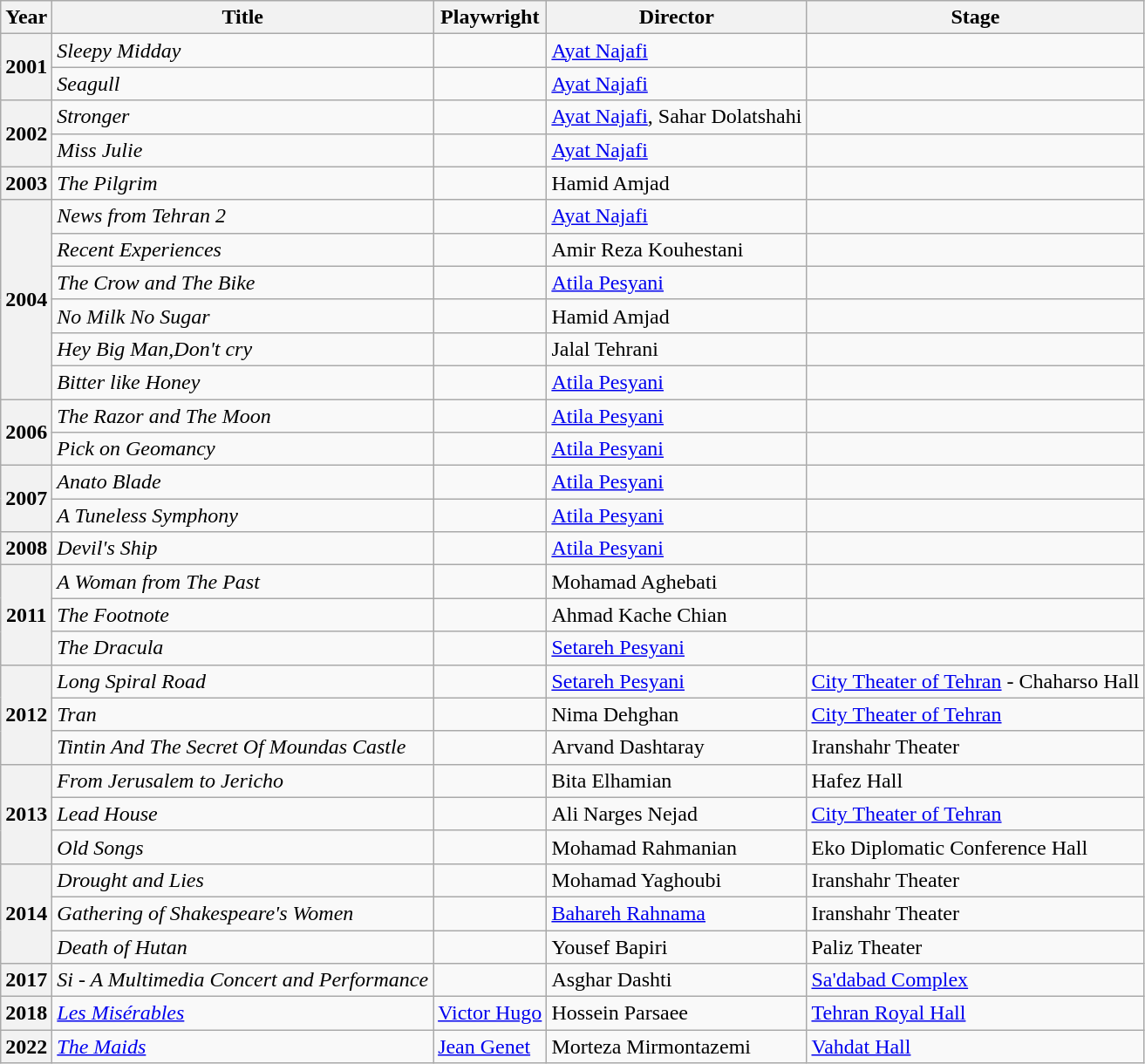<table class="wikitable plainrowheaders sortable"  style=font-size:100%>
<tr>
<th scope="col">Year</th>
<th scope="col">Title</th>
<th scope="col">Playwright</th>
<th scope="col">Director</th>
<th scope="col" class="unsortable">Stage</th>
</tr>
<tr>
<th scope=row rowspan="2">2001</th>
<td><em>Sleepy Midday</em></td>
<td></td>
<td><a href='#'>Ayat Najafi</a></td>
<td></td>
</tr>
<tr>
<td><em>Seagull</em></td>
<td></td>
<td><a href='#'>Ayat Najafi</a></td>
<td></td>
</tr>
<tr>
<th scope=row rowspan="2">2002</th>
<td><em>Stronger</em></td>
<td></td>
<td><a href='#'>Ayat Najafi</a>, Sahar Dolatshahi</td>
<td></td>
</tr>
<tr>
<td><em>Miss Julie</em></td>
<td></td>
<td><a href='#'>Ayat Najafi</a></td>
<td></td>
</tr>
<tr>
<th scope=row>2003</th>
<td><em>The Pilgrim</em></td>
<td></td>
<td>Hamid Amjad</td>
<td></td>
</tr>
<tr>
<th scope=row rowspan="6">2004</th>
<td><em>News from Tehran 2</em></td>
<td></td>
<td><a href='#'>Ayat Najafi</a></td>
<td></td>
</tr>
<tr>
<td><em>Recent Experiences</em></td>
<td></td>
<td>Amir Reza Kouhestani</td>
<td></td>
</tr>
<tr>
<td><em>The Crow and The Bike</em></td>
<td></td>
<td><a href='#'>Atila Pesyani</a></td>
<td></td>
</tr>
<tr>
<td><em>No Milk No Sugar</em></td>
<td></td>
<td>Hamid Amjad</td>
<td></td>
</tr>
<tr>
<td><em>Hey Big Man,Don't cry</em></td>
<td></td>
<td>Jalal Tehrani</td>
<td></td>
</tr>
<tr>
<td><em>Bitter like Honey</em></td>
<td></td>
<td><a href='#'>Atila Pesyani</a></td>
<td></td>
</tr>
<tr>
<th scope=row rowspan="2">2006</th>
<td><em>The Razor and The Moon</em></td>
<td></td>
<td><a href='#'>Atila Pesyani</a></td>
<td></td>
</tr>
<tr>
<td><em>Pick on Geomancy</em></td>
<td></td>
<td><a href='#'>Atila Pesyani</a></td>
<td></td>
</tr>
<tr>
<th scope=row rowspan="2">2007</th>
<td><em>Anato Blade</em></td>
<td></td>
<td><a href='#'>Atila Pesyani</a></td>
<td></td>
</tr>
<tr>
<td><em>A Tuneless Symphony</em></td>
<td></td>
<td><a href='#'>Atila Pesyani</a></td>
<td></td>
</tr>
<tr>
<th scope=row>2008</th>
<td><em>Devil's Ship</em></td>
<td></td>
<td><a href='#'>Atila Pesyani</a></td>
<td></td>
</tr>
<tr>
<th scope=row rowspan="3">2011</th>
<td><em>A Woman from The Past</em></td>
<td></td>
<td>Mohamad Aghebati</td>
<td></td>
</tr>
<tr>
<td><em>The Footnote</em></td>
<td></td>
<td>Ahmad Kache Chian</td>
<td></td>
</tr>
<tr>
<td><em>The Dracula</em></td>
<td></td>
<td><a href='#'>Setareh Pesyani</a></td>
<td></td>
</tr>
<tr>
<th scope=row rowspan="3">2012</th>
<td><em>Long Spiral Road</em></td>
<td></td>
<td><a href='#'>Setareh Pesyani</a></td>
<td><a href='#'>City Theater of Tehran</a> - Chaharso Hall</td>
</tr>
<tr>
<td><em>Tran</em></td>
<td></td>
<td>Nima Dehghan</td>
<td><a href='#'>City Theater of Tehran</a></td>
</tr>
<tr>
<td><em>Tintin And The Secret Of Moundas Castle</em></td>
<td></td>
<td>Arvand Dashtaray</td>
<td>Iranshahr Theater</td>
</tr>
<tr>
<th scope=row rowspan="3">2013</th>
<td><em>From Jerusalem to Jericho</em></td>
<td></td>
<td>Bita Elhamian</td>
<td>Hafez Hall</td>
</tr>
<tr>
<td><em>Lead House</em></td>
<td></td>
<td>Ali Narges Nejad</td>
<td><a href='#'>City Theater of Tehran</a></td>
</tr>
<tr>
<td><em>Old Songs</em></td>
<td></td>
<td>Mohamad Rahmanian</td>
<td>Eko Diplomatic Conference Hall</td>
</tr>
<tr>
<th scope=row rowspan="3">2014</th>
<td><em>Drought and Lies</em></td>
<td></td>
<td>Mohamad Yaghoubi</td>
<td>Iranshahr Theater</td>
</tr>
<tr>
<td><em>Gathering of Shakespeare's Women</em></td>
<td></td>
<td><a href='#'>Bahareh Rahnama</a></td>
<td>Iranshahr Theater</td>
</tr>
<tr>
<td><em>Death of Hutan</em></td>
<td></td>
<td>Yousef Bapiri</td>
<td>Paliz Theater</td>
</tr>
<tr>
<th scope=row>2017</th>
<td><em>Si - A Multimedia Concert and Performance</em></td>
<td></td>
<td>Asghar Dashti</td>
<td><a href='#'>Sa'dabad Complex</a></td>
</tr>
<tr>
<th scope=row>2018</th>
<td><em><a href='#'>Les Misérables</a></em></td>
<td><a href='#'>Victor Hugo</a></td>
<td>Hossein Parsaee</td>
<td><a href='#'>Tehran Royal Hall</a></td>
</tr>
<tr>
<th scope=row>2022</th>
<td><em><a href='#'>The Maids</a></em></td>
<td><a href='#'>Jean Genet</a></td>
<td>Morteza Mirmontazemi</td>
<td><a href='#'>Vahdat Hall</a></td>
</tr>
</table>
